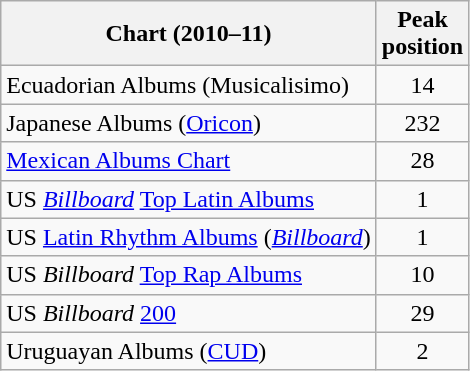<table class="wikitable sortable">
<tr>
<th>Chart (2010–11)</th>
<th>Peak<br>position</th>
</tr>
<tr>
<td>Ecuadorian Albums (Musicalisimo)</td>
<td style="text-align:center;">14</td>
</tr>
<tr>
<td>Japanese Albums (<a href='#'>Oricon</a>)</td>
<td style="text-align:center;">232</td>
</tr>
<tr>
<td align="left"><a href='#'>Mexican Albums Chart</a></td>
<td style="text-align:center;">28</td>
</tr>
<tr>
<td align="left">US <em><a href='#'>Billboard</a></em> <a href='#'>Top Latin Albums</a></td>
<td style="text-align:center;">1</td>
</tr>
<tr>
<td>US <a href='#'>Latin Rhythm Albums</a> (<em><a href='#'>Billboard</a></em>)</td>
<td style="text-align:center;">1</td>
</tr>
<tr>
<td align="left">US <em>Billboard</em> <a href='#'>Top Rap Albums</a></td>
<td style="text-align:center;">10</td>
</tr>
<tr>
<td align="left">US <em>Billboard</em> <a href='#'>200</a></td>
<td style="text-align:center;">29</td>
</tr>
<tr>
<td align="left">Uruguayan Albums (<a href='#'>CUD</a>)</td>
<td style="text-align:center;">2</td>
</tr>
</table>
